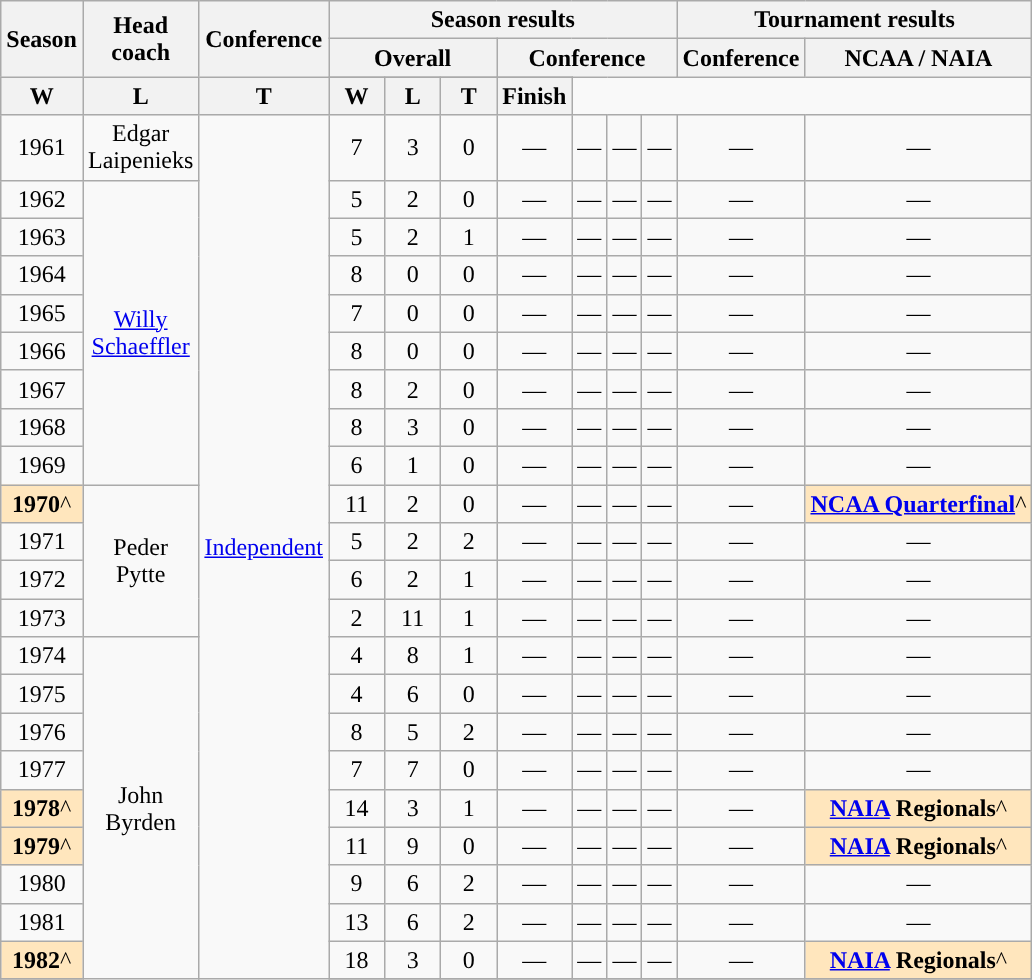<table class="wikitable" style="font-size: %; text-align:center;">
<tr>
<th rowspan=3 width=px>Season</th>
<th rowspan=3 width=px>Head coach</th>
<th rowspan=3 width=px>Conference</th>
<th colspan=7 width=px>Season results</th>
<th colspan=2>Tournament results</th>
</tr>
<tr>
<th colspan=3 width=px>Overall</th>
<th colspan=4 width=px>Conference</th>
<th rowspan=2 width=px>Conference</th>
<th rowspan=2 width=px>NCAA / NAIA</th>
</tr>
<tr>
</tr>
<tr>
<th width=30 width=px>W</th>
<th width=30 width=px>L</th>
<th width=30 width=px>T</th>
<th width=30 width=px>W</th>
<th width=30 width=px>L</th>
<th width=30 width=px>T</th>
<th width=px>Finish</th>
</tr>
<tr>
<td>1961</td>
<td>Edgar Laipenieks</td>
<td rowspan="31"><a href='#'>Independent</a></td>
<td>7</td>
<td>3</td>
<td>0</td>
<td>—</td>
<td>—</td>
<td>—</td>
<td>—</td>
<td>—</td>
<td>—</td>
</tr>
<tr>
<td>1962</td>
<td rowspan="8"><a href='#'>Willy Schaeffler</a></td>
<td>5</td>
<td>2</td>
<td>0</td>
<td>—</td>
<td>—</td>
<td>—</td>
<td>—</td>
<td>—</td>
<td>—</td>
</tr>
<tr>
<td>1963</td>
<td>5</td>
<td>2</td>
<td>1</td>
<td>—</td>
<td>—</td>
<td>—</td>
<td>—</td>
<td>—</td>
<td>—</td>
</tr>
<tr>
<td>1964</td>
<td>8</td>
<td>0</td>
<td>0</td>
<td>—</td>
<td>—</td>
<td>—</td>
<td>—</td>
<td>—</td>
<td>—</td>
</tr>
<tr>
<td>1965</td>
<td>7</td>
<td>0</td>
<td>0</td>
<td>—</td>
<td>—</td>
<td>—</td>
<td>—</td>
<td>—</td>
<td>—</td>
</tr>
<tr>
<td>1966</td>
<td>8</td>
<td>0</td>
<td>0</td>
<td>—</td>
<td>—</td>
<td>—</td>
<td>—</td>
<td>—</td>
<td>—</td>
</tr>
<tr>
<td>1967</td>
<td>8</td>
<td>2</td>
<td>0</td>
<td>—</td>
<td>—</td>
<td>—</td>
<td>—</td>
<td>—</td>
<td>—</td>
</tr>
<tr>
<td>1968</td>
<td>8</td>
<td>3</td>
<td>0</td>
<td>—</td>
<td>—</td>
<td>—</td>
<td>—</td>
<td>—</td>
<td>—</td>
</tr>
<tr>
<td>1969</td>
<td>6</td>
<td>1</td>
<td>0</td>
<td>—</td>
<td>—</td>
<td>—</td>
<td>—</td>
<td>—</td>
<td>—</td>
</tr>
<tr>
<td bgcolor="#ffe6bd"><strong>1970</strong>^</td>
<td rowspan="4">Peder Pytte</td>
<td>11</td>
<td>2</td>
<td>0</td>
<td>—</td>
<td>—</td>
<td>—</td>
<td>—</td>
<td>—</td>
<td bgcolor="#ffe6bd"><strong><a href='#'>NCAA Quarterfinal</a></strong>^</td>
</tr>
<tr>
<td>1971</td>
<td>5</td>
<td>2</td>
<td>2</td>
<td>—</td>
<td>—</td>
<td>—</td>
<td>—</td>
<td>—</td>
<td>—</td>
</tr>
<tr>
<td>1972</td>
<td>6</td>
<td>2</td>
<td>1</td>
<td>—</td>
<td>—</td>
<td>—</td>
<td>—</td>
<td>—</td>
<td>—</td>
</tr>
<tr>
<td>1973</td>
<td>2</td>
<td>11</td>
<td>1</td>
<td>—</td>
<td>—</td>
<td>—</td>
<td>—</td>
<td>—</td>
<td>—</td>
</tr>
<tr>
<td>1974</td>
<td rowspan="14">John Byrden</td>
<td>4</td>
<td>8</td>
<td>1</td>
<td>—</td>
<td>—</td>
<td>—</td>
<td>—</td>
<td>—</td>
<td>—</td>
</tr>
<tr>
<td>1975</td>
<td>4</td>
<td>6</td>
<td>0</td>
<td>—</td>
<td>—</td>
<td>—</td>
<td>—</td>
<td>—</td>
<td>—</td>
</tr>
<tr>
<td>1976</td>
<td>8</td>
<td>5</td>
<td>2</td>
<td>—</td>
<td>—</td>
<td>—</td>
<td>—</td>
<td>—</td>
<td>—</td>
</tr>
<tr>
<td>1977</td>
<td>7</td>
<td>7</td>
<td>0</td>
<td>—</td>
<td>—</td>
<td>—</td>
<td>—</td>
<td>—</td>
<td>—</td>
</tr>
<tr>
<td bgcolor="#ffe6bd"><strong>1978</strong>^</td>
<td>14</td>
<td>3</td>
<td>1</td>
<td>—</td>
<td>—</td>
<td>—</td>
<td>—</td>
<td>—</td>
<td bgcolor="#ffe6bd"><strong><a href='#'>NAIA</a> Regionals</strong>^</td>
</tr>
<tr>
<td bgcolor="#ffe6bd"><strong>1979</strong>^</td>
<td>11</td>
<td>9</td>
<td>0</td>
<td>—</td>
<td>—</td>
<td>—</td>
<td>—</td>
<td>—</td>
<td bgcolor="#ffe6bd"><strong><a href='#'>NAIA</a> Regionals</strong>^</td>
</tr>
<tr>
<td>1980</td>
<td>9</td>
<td>6</td>
<td>2</td>
<td>—</td>
<td>—</td>
<td>—</td>
<td>—</td>
<td>—</td>
<td>—</td>
</tr>
<tr>
<td>1981</td>
<td>13</td>
<td>6</td>
<td>2</td>
<td>—</td>
<td>—</td>
<td>—</td>
<td>—</td>
<td>—</td>
<td>—</td>
</tr>
<tr>
<td bgcolor="#ffe6bd"><strong>1982</strong>^</td>
<td>18</td>
<td>3</td>
<td>0</td>
<td>—</td>
<td>—</td>
<td>—</td>
<td>—</td>
<td>—</td>
<td bgcolor="#ffe6bd"><strong><a href='#'>NAIA</a> Regionals</strong>^</td>
</tr>
<tr>
</tr>
</table>
